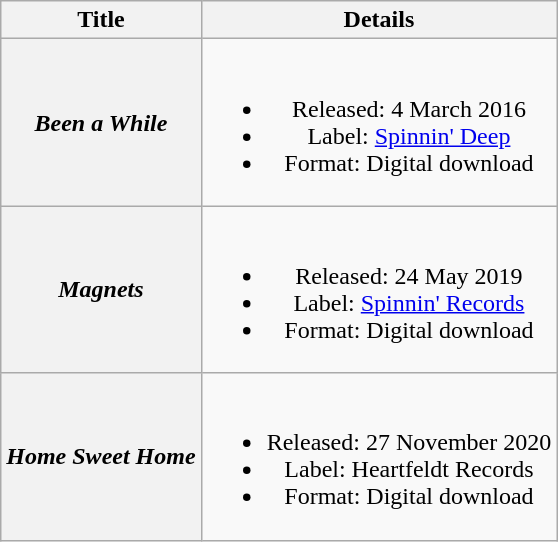<table class="wikitable plainrowheaders" style="text-align:center;">
<tr>
<th scope="col">Title</th>
<th scope="col">Details</th>
</tr>
<tr>
<th scope="row"><em>Been a While</em></th>
<td><br><ul><li>Released: 4 March 2016</li><li>Label: <a href='#'>Spinnin' Deep</a></li><li>Format: Digital download</li></ul></td>
</tr>
<tr>
<th scope="row"><em>Magnets</em></th>
<td><br><ul><li>Released: 24 May 2019</li><li>Label: <a href='#'>Spinnin' Records</a></li><li>Format: Digital download</li></ul></td>
</tr>
<tr>
<th scope="row"><em>Home Sweet Home</em></th>
<td><br><ul><li>Released: 27 November 2020</li><li>Label: Heartfeldt Records</li><li>Format: Digital download</li></ul></td>
</tr>
</table>
